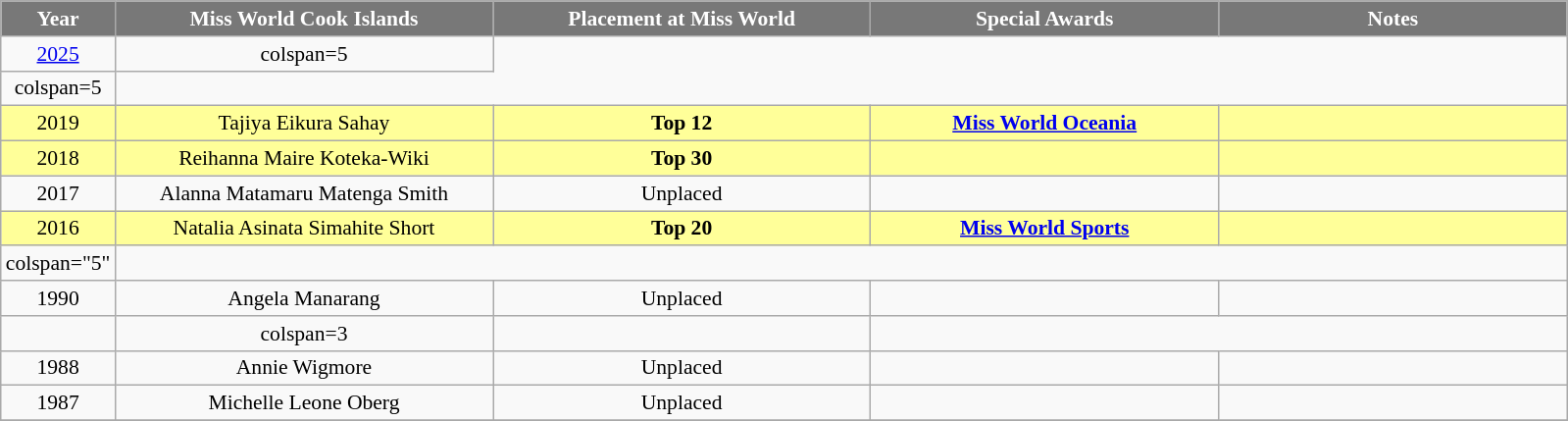<table class="wikitable" style="font-size: 90%; text-align:center">
<tr>
<th width="60" style="background-color:#787878;color:#FFFFFF;">Year</th>
<th width="250" style="background-color:#787878;color:#FFFFFF;">Miss World Cook Islands</th>
<th width="250" style="background-color:#787878;color:#FFFFFF;">Placement at Miss World</th>
<th width="230" style="background-color:#787878;color:#FFFFFF;">Special Awards</th>
<th width="230" style="background-color:#787878;color:#FFFFFF;">Notes</th>
</tr>
<tr>
<td><a href='#'>2025</a></td>
<td>colspan=5 </td>
</tr>
<tr>
<td>colspan=5 </td>
</tr>
<tr style="background-color:#FFFF99; ">
<td>2019</td>
<td>Tajiya Eikura Sahay</td>
<td><strong>Top 12</strong></td>
<td><strong><a href='#'>Miss World Oceania</a></strong></td>
<td></td>
</tr>
<tr style="background-color:#FFFF99; ">
<td>2018</td>
<td>Reihanna Maire Koteka-Wiki</td>
<td><strong>Top 30</strong></td>
<td></td>
<td></td>
</tr>
<tr>
<td>2017</td>
<td>Alanna Matamaru Matenga Smith</td>
<td>Unplaced</td>
<td></td>
<td></td>
</tr>
<tr style="background-color:#FFFF99; ">
<td>2016</td>
<td>Natalia Asinata Simahite Short</td>
<td><strong>Top 20</strong></td>
<td><strong><a href='#'>Miss World Sports</a></strong></td>
<td></td>
</tr>
<tr>
<td>colspan="5" </td>
</tr>
<tr>
<td>1990</td>
<td>Angela Manarang</td>
<td>Unplaced</td>
<td></td>
<td></td>
</tr>
<tr>
<td></td>
<td>colspan=3 </td>
<td></td>
</tr>
<tr>
<td>1988</td>
<td>Annie Wigmore</td>
<td>Unplaced</td>
<td></td>
<td></td>
</tr>
<tr>
<td>1987</td>
<td>Michelle Leone Oberg</td>
<td>Unplaced</td>
<td></td>
<td></td>
</tr>
<tr>
</tr>
</table>
